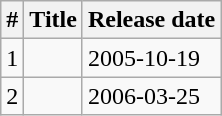<table class="wikitable">
<tr>
<th>#</th>
<th>Title</th>
<th>Release date</th>
</tr>
<tr>
<td>1</td>
<td></td>
<td>2005-10-19</td>
</tr>
<tr>
<td>2</td>
<td></td>
<td>2006-03-25</td>
</tr>
</table>
